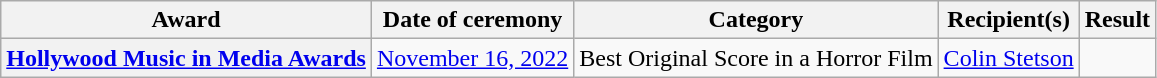<table class="wikitable sortable plainrowheaders">
<tr>
<th scope="col">Award</th>
<th scope="col">Date of ceremony</th>
<th scope="col">Category</th>
<th scope="col">Recipient(s)</th>
<th scope="col">Result</th>
</tr>
<tr>
<th scope="row"><a href='#'>Hollywood Music in Media Awards</a></th>
<td><a href='#'>November 16, 2022</a></td>
<td>Best Original Score in a Horror Film</td>
<td><a href='#'>Colin Stetson</a></td>
<td></td>
</tr>
</table>
